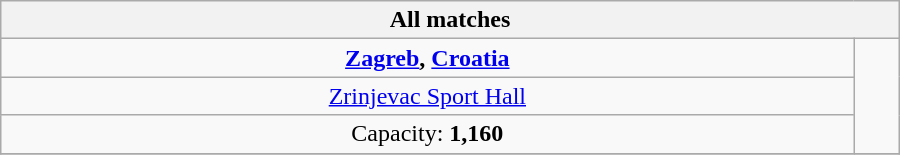<table class="wikitable" style="text-align: center; width: 600px;">
<tr>
<th colspan="2" style="width: 50%;">All matches</th>
</tr>
<tr>
<td><strong> <a href='#'>Zagreb</a>, <a href='#'>Croatia</a></strong></td>
<td rowspan="3"></td>
</tr>
<tr>
<td><a href='#'>Zrinjevac Sport Hall</a></td>
</tr>
<tr>
<td>Capacity: <strong>1,160</strong></td>
</tr>
<tr>
</tr>
</table>
